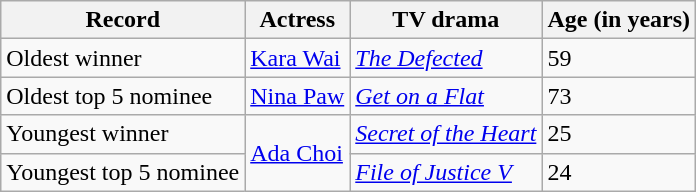<table class="wikitable sortable plainrowheaders">
<tr>
<th scope="col">Record</th>
<th scope="col">Actress</th>
<th scope="col">TV drama</th>
<th scope="col">Age (in years)</th>
</tr>
<tr>
<td>Oldest winner</td>
<td><a href='#'>Kara Wai</a></td>
<td><em><a href='#'>The Defected</a></em></td>
<td>59</td>
</tr>
<tr>
<td>Oldest top 5 nominee</td>
<td><a href='#'>Nina Paw</a></td>
<td><em><a href='#'>Get on a Flat</a></em></td>
<td>73</td>
</tr>
<tr>
<td>Youngest winner</td>
<td rowspan="2"><a href='#'>Ada Choi</a></td>
<td><em><a href='#'>Secret of the Heart</a></em></td>
<td>25</td>
</tr>
<tr>
<td>Youngest top 5 nominee</td>
<td><em><a href='#'>File of Justice V</a></em></td>
<td>24</td>
</tr>
</table>
